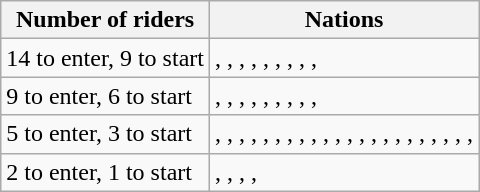<table class="wikitable">
<tr>
<th>Number of riders</th>
<th>Nations</th>
</tr>
<tr>
<td>14 to enter, 9 to start</td>
<td>, , , , , , , , , </td>
</tr>
<tr>
<td>9 to enter, 6 to start</td>
<td>, , , , , , , , , </td>
</tr>
<tr>
<td>5 to enter, 3 to start</td>
<td>, , , , , , , , , , , , , , , , , , , , , , </td>
</tr>
<tr>
<td>2 to enter, 1 to start</td>
<td>, , , , </td>
</tr>
</table>
